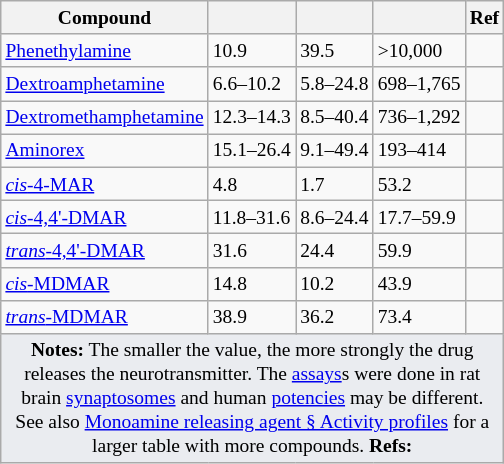<table class="wikitable" style="font-size:small;">
<tr>
<th>Compound</th>
<th data-sort-type="number"></th>
<th data-sort-type="number"></th>
<th data-sort-type="number"></th>
<th>Ref</th>
</tr>
<tr>
<td><a href='#'>Phenethylamine</a></td>
<td>10.9</td>
<td>39.5</td>
<td>>10,000</td>
<td></td>
</tr>
<tr>
<td><a href='#'>Dextroamphetamine</a></td>
<td>6.6–10.2</td>
<td>5.8–24.8</td>
<td>698–1,765</td>
<td></td>
</tr>
<tr>
<td><a href='#'>Dextromethamphetamine</a></td>
<td>12.3–14.3</td>
<td>8.5–40.4</td>
<td>736–1,292</td>
<td></td>
</tr>
<tr>
<td><a href='#'>Aminorex</a></td>
<td>15.1–26.4</td>
<td>9.1–49.4</td>
<td>193–414</td>
<td></td>
</tr>
<tr>
<td><a href='#'><em>cis</em>-4-MAR</a></td>
<td>4.8</td>
<td>1.7</td>
<td>53.2</td>
<td></td>
</tr>
<tr>
<td><a href='#'><em>cis</em>-4,4'-DMAR</a></td>
<td>11.8–31.6</td>
<td>8.6–24.4</td>
<td>17.7–59.9</td>
<td></td>
</tr>
<tr>
<td><a href='#'><em>trans</em>-4,4'-DMAR</a></td>
<td>31.6</td>
<td>24.4</td>
<td>59.9</td>
<td></td>
</tr>
<tr>
<td><a href='#'><em>cis</em>-MDMAR</a></td>
<td>14.8</td>
<td>10.2</td>
<td>43.9</td>
<td></td>
</tr>
<tr>
<td><a href='#'><em>trans</em>-MDMAR</a></td>
<td>38.9</td>
<td>36.2</td>
<td>73.4</td>
<td></td>
</tr>
<tr>
<td colspan="5" style="width: 1px; background-color:#eaecf0; text-align: center;"><strong>Notes:</strong> The smaller the value, the more strongly the drug releases the neurotransmitter. The <a href='#'>assays</a>s were done in rat brain <a href='#'>synaptosomes</a> and human <a href='#'>potencies</a> may be different. See also <a href='#'>Monoamine releasing agent § Activity profiles</a> for a larger table with more compounds. <strong>Refs:</strong> </td>
</tr>
</table>
